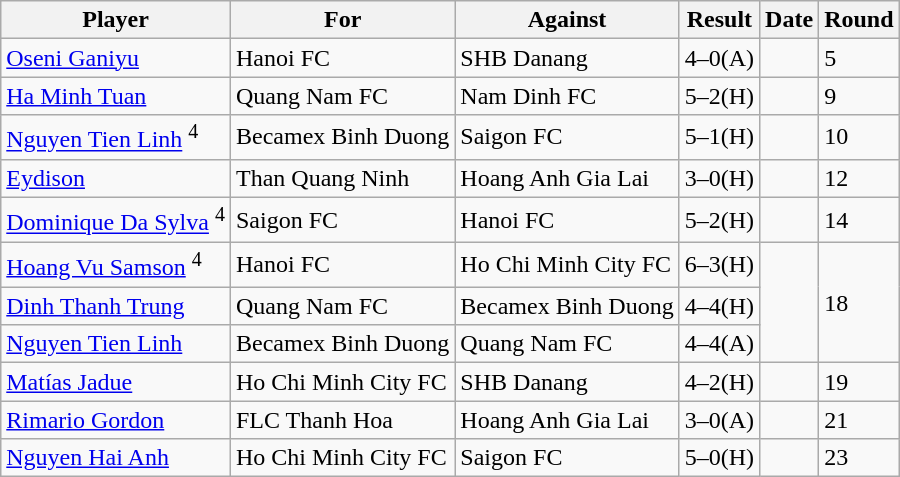<table class="wikitable sortable">
<tr>
<th>Player</th>
<th>For</th>
<th>Against</th>
<th>Result</th>
<th>Date</th>
<th>Round</th>
</tr>
<tr>
<td style="text-align:left;"> <a href='#'>Oseni Ganiyu</a></td>
<td style="text-align:left;">Hanoi FC</td>
<td style="text-align:left;">SHB Danang</td>
<td style="text-align:center;">4–0(A)</td>
<td style="text-align:left;"></td>
<td style="text-align:left;">5</td>
</tr>
<tr>
<td style="text-align:left;"> <a href='#'>Ha Minh Tuan</a></td>
<td style="text-align:left;">Quang Nam FC</td>
<td style="text-align:left;">Nam Dinh FC</td>
<td style="text-align:center;">5–2(H)</td>
<td style="text-align:left;"></td>
<td style="text-align:left;">9</td>
</tr>
<tr>
<td style="text-align:left;"> <a href='#'>Nguyen Tien Linh</a> <sup>4</sup></td>
<td style="text-align:left;">Becamex Binh Duong</td>
<td style="text-align:left;">Saigon FC</td>
<td style="text-align:center;">5–1(H)</td>
<td style="text-align:left;"></td>
<td style="text-align:left;">10</td>
</tr>
<tr>
<td style="text-align:left;"> <a href='#'>Eydison</a></td>
<td style="text-align:left;">Than Quang Ninh</td>
<td style="text-align:left;">Hoang Anh Gia Lai</td>
<td style="text-align:center;">3–0(H)</td>
<td style="text-align:left;"></td>
<td style="text-align:left;">12</td>
</tr>
<tr>
<td style="text-align:left;"> <a href='#'>Dominique Da Sylva</a> <sup>4</sup></td>
<td style="text-align:left;">Saigon FC</td>
<td style="text-align:left;">Hanoi FC</td>
<td style="text-align:center;">5–2(H)</td>
<td style="text-align:left;"></td>
<td style="text-align:left;">14</td>
</tr>
<tr>
<td style="text-align:left;"> <a href='#'>Hoang Vu Samson</a> <sup>4</sup></td>
<td style="text-align:left;">Hanoi FC</td>
<td style="text-align:left;">Ho Chi Minh City FC</td>
<td style="text-align:center;">6–3(H)</td>
<td style="text-align:left;" rowspan="3"></td>
<td style="text-align:left;" rowspan="3">18</td>
</tr>
<tr>
<td style="text-align:left;"> <a href='#'>Dinh Thanh Trung</a></td>
<td style="text-align:left;">Quang Nam FC</td>
<td style="text-align:left;">Becamex Binh Duong</td>
<td style="text-align:center;">4–4(H)</td>
</tr>
<tr>
<td style="text-align:left;"> <a href='#'>Nguyen Tien Linh</a></td>
<td style="text-align:left;">Becamex Binh Duong</td>
<td style="text-align:left;">Quang Nam FC</td>
<td style="text-align:center;">4–4(A)</td>
</tr>
<tr>
<td style="text-align:left;"> <a href='#'>Matías Jadue</a></td>
<td style="text-align:left;">Ho Chi Minh City FC</td>
<td style="text-align:left;">SHB Danang</td>
<td style="text-align:center;">4–2(H)</td>
<td style="text-align:left;"></td>
<td style="text-align:left;">19</td>
</tr>
<tr>
<td style="text-align:left;"> <a href='#'>Rimario Gordon</a></td>
<td style="text-align:left;">FLC Thanh Hoa</td>
<td style="text-align:left;">Hoang Anh Gia Lai</td>
<td style="text-align:center;">3–0(A)</td>
<td style="text-align:left;"></td>
<td style="text-align:left;">21</td>
</tr>
<tr>
<td style="text-align:left;"> <a href='#'>Nguyen Hai Anh</a></td>
<td style="text-align:left;">Ho Chi Minh City FC</td>
<td style="text-align:left;">Saigon FC</td>
<td style="text-align:center;">5–0(H)</td>
<td style="text-align:left;"></td>
<td style="text-align:left;">23</td>
</tr>
</table>
